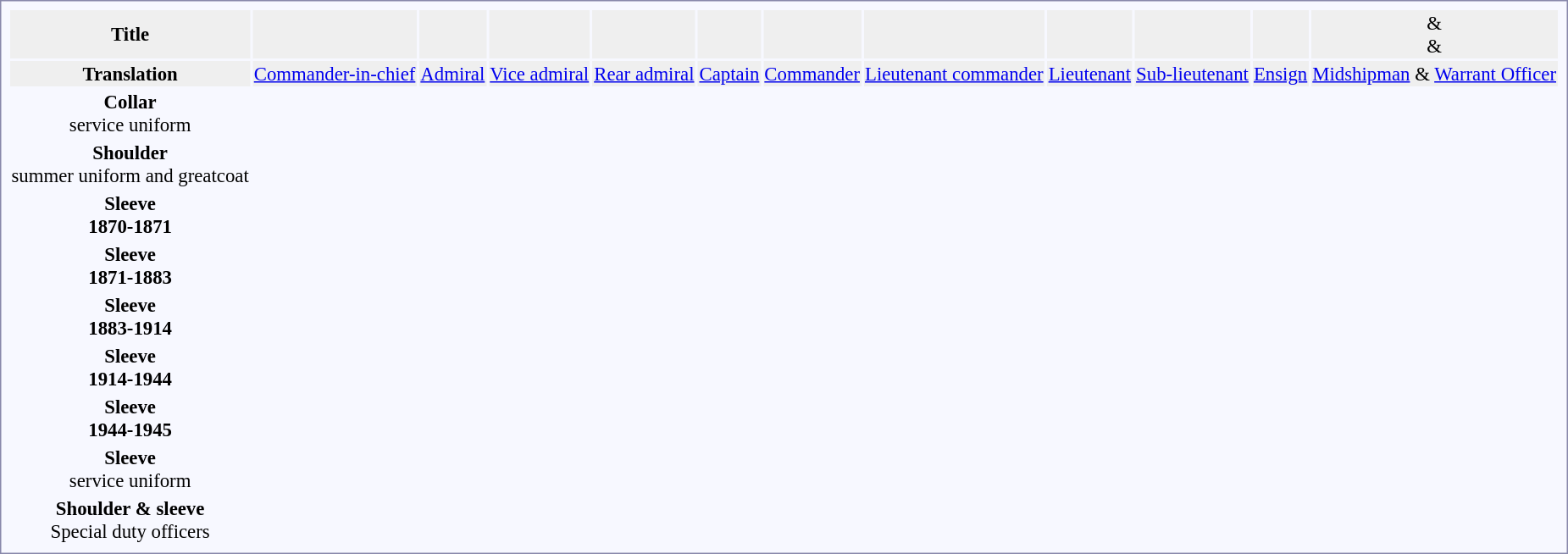<table style="border:1px solid #8888aa; background-color:#f7f8ff; padding:5px; font-size:95%; margin: 0px 12px 12px 0px;">
<tr style="text-align:center; background:#efefef;">
<td><strong>Title</strong></td>
<td colspan=2><br></td>
<td colspan=2><br></td>
<td colspan=2><br></td>
<td colspan=4><br></td>
<td colspan=2><br></td>
<td colspan=2><br></td>
<td colspan=2><br></td>
<td colspan=2><br></td>
<td colspan=2><br></td>
<td colspan=2><br></td>
<td colspan=2> & <br> & </td>
</tr>
<tr style="text-align:center; background:#efefef;">
<td><strong>Translation</strong></td>
<td colspan=2><a href='#'>Commander-in-chief</a></td>
<td colspan=2><a href='#'>Admiral</a></td>
<td colspan=2><a href='#'>Vice admiral</a></td>
<td colspan=4><a href='#'>Rear admiral</a></td>
<td colspan=2><a href='#'>Captain</a></td>
<td colspan=2><a href='#'>Commander</a></td>
<td colspan=2><a href='#'>Lieutenant commander</a></td>
<td colspan=2><a href='#'>Lieutenant</a></td>
<td colspan=2><a href='#'>Sub-lieutenant</a></td>
<td colspan=2><a href='#'>Ensign</a></td>
<td colspan=2><a href='#'>Midshipman</a> & <a href='#'>Warrant Officer</a></td>
</tr>
<tr style="text-align:center;">
<td><strong>Collar</strong><br>service uniform</td>
<td colspan=2></td>
<td colspan=2></td>
<td colspan=2></td>
<td colspan=2></td>
<td colspan=2 rowspan=7></td>
<td colspan=2></td>
<td colspan=2></td>
<td colspan=2></td>
<td colspan=2></td>
<td colspan=2></td>
<td colspan=2></td>
<td colspan=2></td>
</tr>
<tr style="text-align:center;">
<td><strong>Shoulder</strong><br>summer uniform and greatcoat</td>
<td colspan=2></td>
<td colspan=2></td>
<td colspan=2></td>
<td colspan=2></td>
<td colspan=2></td>
<td colspan=2></td>
<td colspan=2></td>
<td colspan=2></td>
<td colspan=2></td>
<td colspan=2></td>
<td colspan=2></td>
</tr>
<tr style="text-align:center;">
<td><strong>Sleeve<br>1870-1871</strong></td>
<td colspan=2></td>
<td colspan=2></td>
<td colspan=2></td>
<td colspan=2></td>
<td colspan=2></td>
<td colspan=2></td>
<td colspan=2></td>
<td colspan=2></td>
<td colspan=2></td>
<td colspan=2></td>
<td colspan=2></td>
</tr>
<tr style="text-align:center;">
<td><strong>Sleeve<br>1871-1883</strong></td>
<td colspan=2></td>
<td colspan=2></td>
<td colspan=2></td>
<td colspan=2></td>
<td colspan=2></td>
<td colspan=2></td>
<td colspan=2></td>
<td colspan=2></td>
<td colspan=2></td>
<td colspan=2></td>
<td colspan=2></td>
</tr>
<tr style="text-align:center;">
<td><strong>Sleeve<br>1883-1914</strong></td>
<td colspan=2></td>
<td colspan=2></td>
<td colspan=2></td>
<td colspan=2></td>
<td colspan=2></td>
<td colspan=2></td>
<td colspan=2></td>
<td colspan=2></td>
<td colspan=2></td>
<td colspan=2></td>
<td colspan=2></td>
</tr>
<tr style="text-align:center;">
<td><strong>Sleeve<br>1914-1944</strong></td>
<td colspan=2></td>
<td colspan=2></td>
<td colspan=2></td>
<td colspan=2></td>
<td colspan=2></td>
<td colspan=2></td>
<td colspan=2></td>
<td colspan=2></td>
<td colspan=2></td>
<td colspan=2></td>
<td colspan=2></td>
</tr>
<tr style="text-align:center;">
<td><strong>Sleeve<br>1944-1945</strong></td>
<td colspan=2></td>
<td colspan=2></td>
<td colspan=2></td>
<td colspan=2></td>
<td colspan=2></td>
<td colspan=2></td>
<td colspan=2></td>
<td colspan=2></td>
<td colspan=2></td>
<td colspan=2></td>
<td colspan=2></td>
</tr>
<tr style="text-align:center;">
<td><strong>Sleeve</strong><br>service uniform</td>
<td colspan=2></td>
<td colspan=2></td>
<td colspan=2></td>
<td colspan=2></td>
<td colspan=2></td>
<td colspan=2></td>
<td colspan=2></td>
<td colspan=2></td>
<td colspan=2></td>
<td colspan=2></td>
<td colspan=2></td>
<td colspan=2></td>
</tr>
<tr style="text-align:center;">
<td><strong>Shoulder & sleeve</strong><br>Special duty officers</td>
<td colspan=16></td>
<td colspan=2></td>
<td colspan=2></td>
<td colspan=2></td>
<td colspan=2></td>
</tr>
</table>
